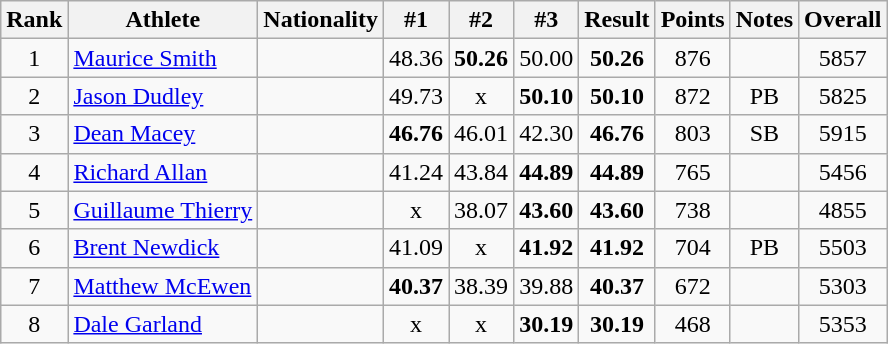<table class="wikitable sortable" style="text-align:center">
<tr>
<th>Rank</th>
<th>Athlete</th>
<th>Nationality</th>
<th>#1</th>
<th>#2</th>
<th>#3</th>
<th>Result</th>
<th>Points</th>
<th>Notes</th>
<th>Overall</th>
</tr>
<tr>
<td>1</td>
<td align=left><a href='#'>Maurice Smith</a></td>
<td align=left></td>
<td>48.36</td>
<td><strong>50.26</strong></td>
<td>50.00</td>
<td><strong>50.26</strong></td>
<td>876</td>
<td></td>
<td>5857</td>
</tr>
<tr>
<td>2</td>
<td align=left><a href='#'>Jason Dudley</a></td>
<td align=left></td>
<td>49.73</td>
<td>x</td>
<td><strong>50.10</strong></td>
<td><strong>50.10</strong></td>
<td>872</td>
<td>PB</td>
<td>5825</td>
</tr>
<tr>
<td>3</td>
<td align=left><a href='#'>Dean Macey</a></td>
<td align=left></td>
<td><strong>46.76</strong></td>
<td>46.01</td>
<td>42.30</td>
<td><strong>46.76</strong></td>
<td>803</td>
<td>SB</td>
<td>5915</td>
</tr>
<tr>
<td>4</td>
<td align=left><a href='#'>Richard Allan</a></td>
<td align=left></td>
<td>41.24</td>
<td>43.84</td>
<td><strong>44.89</strong></td>
<td><strong>44.89</strong></td>
<td>765</td>
<td></td>
<td>5456</td>
</tr>
<tr>
<td>5</td>
<td align=left><a href='#'>Guillaume Thierry</a></td>
<td align=left></td>
<td>x</td>
<td>38.07</td>
<td><strong>43.60</strong></td>
<td><strong>43.60</strong></td>
<td>738</td>
<td></td>
<td>4855</td>
</tr>
<tr>
<td>6</td>
<td align=left><a href='#'>Brent Newdick</a></td>
<td align=left></td>
<td>41.09</td>
<td>x</td>
<td><strong>41.92</strong></td>
<td><strong>41.92</strong></td>
<td>704</td>
<td>PB</td>
<td>5503</td>
</tr>
<tr>
<td>7</td>
<td align=left><a href='#'>Matthew McEwen</a></td>
<td align=left></td>
<td><strong>40.37</strong></td>
<td>38.39</td>
<td>39.88</td>
<td><strong>40.37</strong></td>
<td>672</td>
<td></td>
<td>5303</td>
</tr>
<tr>
<td>8</td>
<td align=left><a href='#'>Dale Garland</a></td>
<td align=left></td>
<td>x</td>
<td>x</td>
<td><strong>30.19</strong></td>
<td><strong>30.19</strong></td>
<td>468</td>
<td></td>
<td>5353</td>
</tr>
</table>
